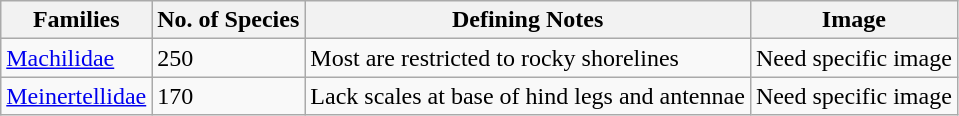<table class="wikitable">
<tr>
<th>Families</th>
<th>No. of Species</th>
<th>Defining Notes</th>
<th>Image</th>
</tr>
<tr>
<td><a href='#'>Machilidae</a></td>
<td>250</td>
<td>Most are restricted to rocky shorelines</td>
<td>Need specific image</td>
</tr>
<tr>
<td><a href='#'>Meinertellidae</a></td>
<td>170</td>
<td>Lack scales at base of hind legs and antennae</td>
<td>Need specific image</td>
</tr>
</table>
